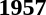<table>
<tr>
<td><strong>1957</strong><br></td>
</tr>
</table>
